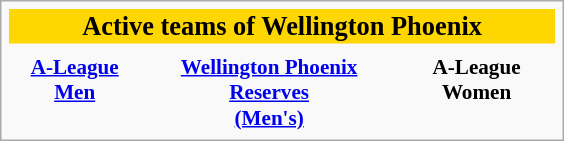<table class="infobox" style="font-size: 88%; width: 26.7em; text-align: center">
<tr>
<th colspan=3 style="font-size: 125%; background-color: gold; color: black; text-align: center">Active teams of Wellington Phoenix</th>
</tr>
<tr>
<th style="text-align: center"></th>
<th style="text-align: center"></th>
<th style="text-align: center"></th>
</tr>
<tr>
<th style="text-align: center"><a href='#'>A-League Men</a><br></th>
<th style="text-align: center"><a href='#'>Wellington Phoenix Reserves<br>(Men's)</a></th>
<th style="text-align: center">A-League Women<br></th>
</tr>
</table>
